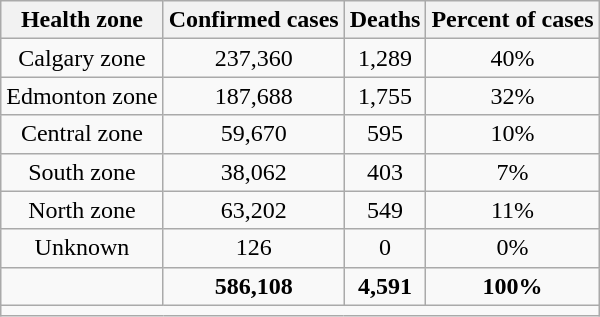<table class="wikitable sortable" style="text-align:center;">
<tr>
<th>Health zone</th>
<th>Confirmed cases</th>
<th>Deaths</th>
<th>Percent of cases</th>
</tr>
<tr>
<td>Calgary zone</td>
<td>237,360</td>
<td>1,289</td>
<td>40%</td>
</tr>
<tr>
<td>Edmonton zone</td>
<td>187,688</td>
<td>1,755</td>
<td>32%</td>
</tr>
<tr>
<td>Central zone</td>
<td>59,670</td>
<td>595</td>
<td>10%</td>
</tr>
<tr>
<td>South zone</td>
<td>38,062</td>
<td>403</td>
<td>7%</td>
</tr>
<tr>
<td>North zone</td>
<td>63,202</td>
<td>549</td>
<td>11%</td>
</tr>
<tr>
<td>Unknown</td>
<td>126</td>
<td>0</td>
<td>0%</td>
</tr>
<tr class="sortbottom" style="font-weight:bold;">
<td></td>
<td>586,108</td>
<td>4,591</td>
<td>100%</td>
</tr>
<tr class="sortbottom" style="text-align:initial;">
<td colspan="6"></td>
</tr>
</table>
